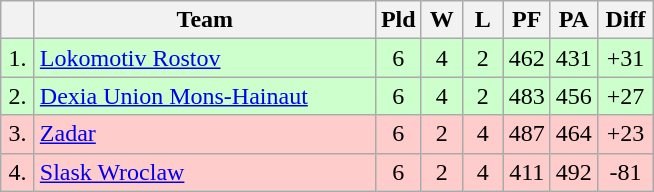<table class=wikitable style="text-align:center">
<tr>
<th width=15></th>
<th width=220>Team</th>
<th width=20>Pld</th>
<th width=20>W</th>
<th width=20>L</th>
<th width=20>PF</th>
<th width=20>PA</th>
<th width=30>Diff</th>
</tr>
<tr style="background: #ccffcc;">
<td>1.</td>
<td align=left> <a href='#'>Lokomotiv Rostov</a></td>
<td>6</td>
<td>4</td>
<td>2</td>
<td>462</td>
<td>431</td>
<td>+31</td>
</tr>
<tr style="background: #ccffcc;">
<td>2.</td>
<td align=left> <a href='#'>Dexia Union Mons-Hainaut</a></td>
<td>6</td>
<td>4</td>
<td>2</td>
<td>483</td>
<td>456</td>
<td>+27</td>
</tr>
<tr style="background: #ffcccc;">
<td>3.</td>
<td align=left> <a href='#'>Zadar</a></td>
<td>6</td>
<td>2</td>
<td>4</td>
<td>487</td>
<td>464</td>
<td>+23</td>
</tr>
<tr style="background: #ffcccc;">
<td>4.</td>
<td align=left> <a href='#'>Slask Wroclaw</a></td>
<td>6</td>
<td>2</td>
<td>4</td>
<td>411</td>
<td>492</td>
<td>-81</td>
</tr>
</table>
